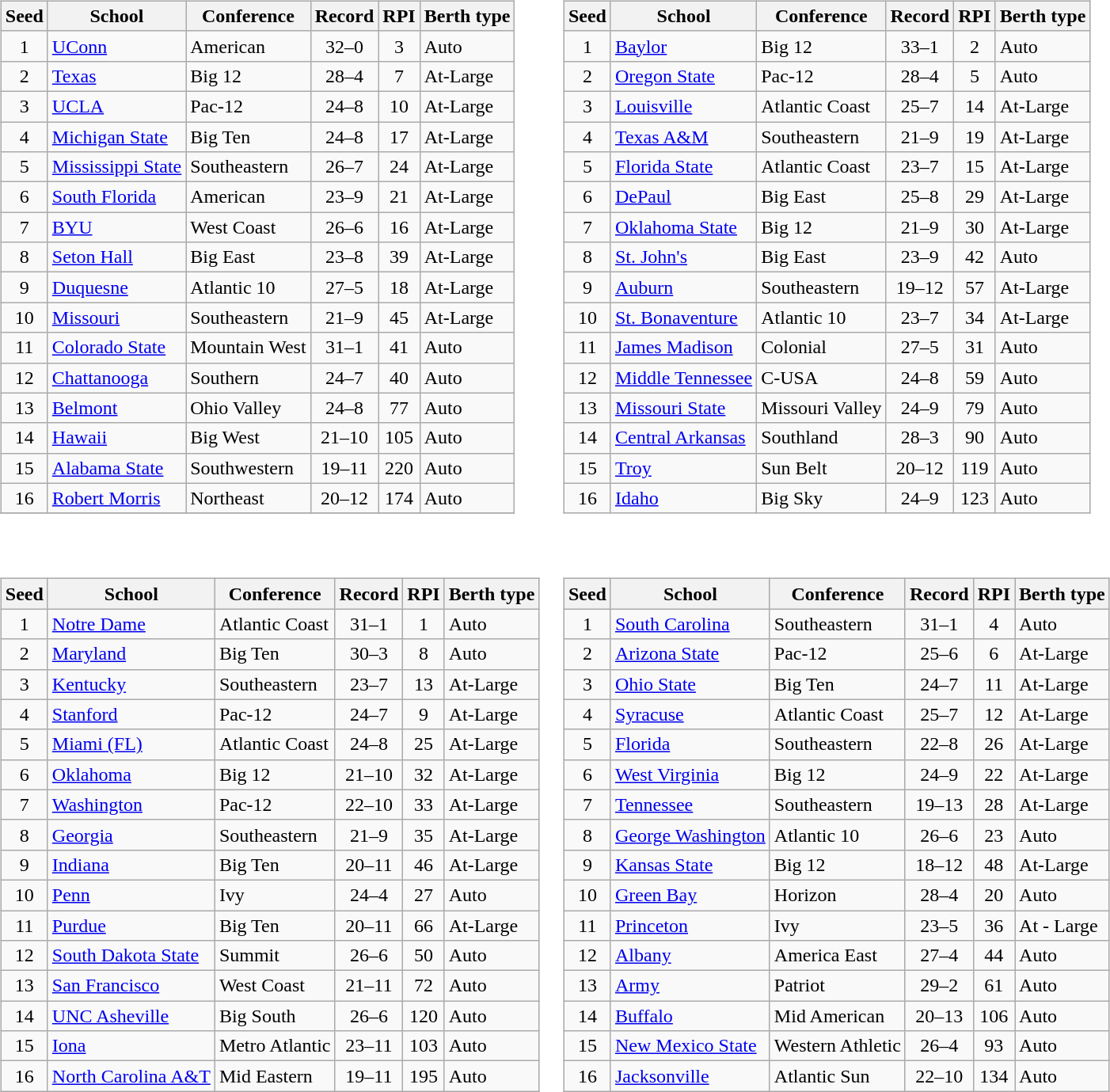<table>
<tr>
<td valign=top><br><table class="wikitable sortable">
<tr>
<th>Seed</th>
<th>School</th>
<th>Conference</th>
<th>Record</th>
<th>RPI</th>
<th>Berth type</th>
</tr>
<tr>
<td align=center>1</td>
<td><a href='#'>UConn</a></td>
<td>American</td>
<td align=center>32–0</td>
<td align=center>3</td>
<td>Auto</td>
</tr>
<tr>
<td align=center>2</td>
<td><a href='#'>Texas</a></td>
<td>Big 12</td>
<td align=center>28–4</td>
<td align=center>7</td>
<td>At-Large</td>
</tr>
<tr>
<td align=center>3</td>
<td><a href='#'>UCLA</a></td>
<td>Pac-12</td>
<td align=center>24–8</td>
<td align=center>10</td>
<td>At-Large</td>
</tr>
<tr>
<td align=center>4</td>
<td><a href='#'>Michigan State</a></td>
<td>Big Ten</td>
<td align=center>24–8</td>
<td align=center>17</td>
<td>At-Large</td>
</tr>
<tr>
<td align=center>5</td>
<td><a href='#'>Mississippi State</a></td>
<td>Southeastern</td>
<td align=center>26–7</td>
<td align=center>24</td>
<td>At-Large</td>
</tr>
<tr>
<td align=center>6</td>
<td><a href='#'>South Florida</a></td>
<td>American</td>
<td align=center>23–9</td>
<td align=center>21</td>
<td>At-Large</td>
</tr>
<tr>
<td align=center>7</td>
<td><a href='#'>BYU</a></td>
<td>West Coast</td>
<td align=center>26–6</td>
<td align=center>16</td>
<td>At-Large</td>
</tr>
<tr>
<td align=center>8</td>
<td><a href='#'>Seton Hall</a></td>
<td>Big East</td>
<td align=center>23–8</td>
<td align=center>39</td>
<td>At-Large</td>
</tr>
<tr>
<td align=center>9</td>
<td><a href='#'>Duquesne</a></td>
<td>Atlantic 10</td>
<td align=center>27–5</td>
<td align=center>18</td>
<td>At-Large</td>
</tr>
<tr>
<td align=center>10</td>
<td><a href='#'>Missouri</a></td>
<td>Southeastern</td>
<td align=center>21–9</td>
<td align=center>45</td>
<td>At-Large</td>
</tr>
<tr>
<td align=center>11</td>
<td><a href='#'>Colorado State</a></td>
<td>Mountain West</td>
<td align=center>31–1</td>
<td align=center>41</td>
<td>Auto</td>
</tr>
<tr>
<td align=center>12</td>
<td><a href='#'>Chattanooga</a></td>
<td>Southern</td>
<td align=center>24–7</td>
<td align=center>40</td>
<td>Auto</td>
</tr>
<tr>
<td align=center>13</td>
<td><a href='#'>Belmont</a></td>
<td>Ohio Valley</td>
<td align=center>24–8</td>
<td align=center>77</td>
<td>Auto</td>
</tr>
<tr>
<td align=center>14</td>
<td><a href='#'>Hawaii</a></td>
<td>Big West</td>
<td align=center>21–10</td>
<td align=center>105</td>
<td>Auto</td>
</tr>
<tr>
<td align=center>15</td>
<td><a href='#'>Alabama State</a></td>
<td>Southwestern</td>
<td align=center>19–11</td>
<td align=center>220</td>
<td>Auto</td>
</tr>
<tr>
<td align=center>16</td>
<td><a href='#'>Robert Morris</a></td>
<td>Northeast</td>
<td align=center>20–12</td>
<td align=center>174</td>
<td>Auto</td>
</tr>
<tr>
</tr>
</table>
</td>
<td valign=top><br><table class="wikitable sortable">
<tr>
<th>Seed</th>
<th>School</th>
<th>Conference</th>
<th>Record</th>
<th>RPI</th>
<th>Berth type</th>
</tr>
<tr>
<td align=center>1</td>
<td><a href='#'>Baylor</a></td>
<td>Big 12</td>
<td align=center>33–1</td>
<td align=center>2</td>
<td>Auto</td>
</tr>
<tr>
<td align=center>2</td>
<td><a href='#'>Oregon State</a></td>
<td>Pac-12</td>
<td align=center>28–4</td>
<td align=center>5</td>
<td>Auto</td>
</tr>
<tr>
<td align=center>3</td>
<td><a href='#'>Louisville</a></td>
<td>Atlantic Coast</td>
<td align=center>25–7</td>
<td align=center>14</td>
<td>At-Large</td>
</tr>
<tr>
<td align=center>4</td>
<td><a href='#'>Texas A&M</a></td>
<td>Southeastern</td>
<td align=center>21–9</td>
<td align=center>19</td>
<td>At-Large</td>
</tr>
<tr>
<td align=center>5</td>
<td><a href='#'>Florida State</a></td>
<td>Atlantic Coast</td>
<td align=center>23–7</td>
<td align=center>15</td>
<td>At-Large</td>
</tr>
<tr>
<td align=center>6</td>
<td><a href='#'>DePaul</a></td>
<td>Big East</td>
<td align=center>25–8</td>
<td align=center>29</td>
<td>At-Large</td>
</tr>
<tr>
<td align=center>7</td>
<td><a href='#'>Oklahoma State</a></td>
<td>Big 12</td>
<td align=center>21–9</td>
<td align=center>30</td>
<td>At-Large</td>
</tr>
<tr>
<td align=center>8</td>
<td><a href='#'>St. John's</a></td>
<td>Big East</td>
<td align=center>23–9</td>
<td align=center>42</td>
<td>Auto</td>
</tr>
<tr>
<td align=center>9</td>
<td><a href='#'>Auburn</a></td>
<td>Southeastern</td>
<td align=center>19–12</td>
<td align=center>57</td>
<td>At-Large</td>
</tr>
<tr>
<td align=center>10</td>
<td><a href='#'>St. Bonaventure</a></td>
<td>Atlantic 10</td>
<td align=center>23–7</td>
<td align=center>34</td>
<td>At-Large</td>
</tr>
<tr>
<td align=center>11</td>
<td><a href='#'>James Madison</a></td>
<td>Colonial</td>
<td align=center>27–5</td>
<td align=center>31</td>
<td>Auto</td>
</tr>
<tr>
<td align=center>12</td>
<td><a href='#'>Middle Tennessee</a></td>
<td>C-USA</td>
<td align=center>24–8</td>
<td align=center>59</td>
<td>Auto</td>
</tr>
<tr>
<td align=center>13</td>
<td><a href='#'>Missouri State</a></td>
<td>Missouri Valley</td>
<td align=center>24–9</td>
<td align=center>79</td>
<td>Auto</td>
</tr>
<tr>
<td align=center>14</td>
<td><a href='#'>Central Arkansas</a></td>
<td>Southland</td>
<td align=center>28–3</td>
<td align=center>90</td>
<td>Auto</td>
</tr>
<tr>
<td align=center>15</td>
<td><a href='#'>Troy</a></td>
<td>Sun Belt</td>
<td align=center>20–12</td>
<td align=center>119</td>
<td>Auto</td>
</tr>
<tr>
<td align=center>16</td>
<td><a href='#'>Idaho</a></td>
<td>Big Sky</td>
<td align=center>24–9</td>
<td align=center>123</td>
<td>Auto</td>
</tr>
</table>
</td>
</tr>
<tr>
<td valign=top><br><table class="wikitable sortable">
<tr>
<th>Seed</th>
<th>School</th>
<th>Conference</th>
<th>Record</th>
<th>RPI</th>
<th>Berth type</th>
</tr>
<tr>
<td align=center>1</td>
<td><a href='#'>Notre Dame</a></td>
<td>Atlantic Coast</td>
<td align=center>31–1</td>
<td align=center>1</td>
<td>Auto</td>
</tr>
<tr>
<td align=center>2</td>
<td><a href='#'>Maryland</a></td>
<td>Big Ten</td>
<td align=center>30–3</td>
<td align=center>8</td>
<td>Auto</td>
</tr>
<tr>
<td align=center>3</td>
<td><a href='#'>Kentucky</a></td>
<td>Southeastern</td>
<td align=center>23–7</td>
<td align=center>13</td>
<td>At-Large</td>
</tr>
<tr>
<td align=center>4</td>
<td><a href='#'>Stanford</a></td>
<td>Pac-12</td>
<td align=center>24–7</td>
<td align=center>9</td>
<td>At-Large</td>
</tr>
<tr>
<td align=center>5</td>
<td><a href='#'>Miami (FL)</a></td>
<td>Atlantic Coast</td>
<td align=center>24–8</td>
<td align=center>25</td>
<td>At-Large</td>
</tr>
<tr>
<td align=center>6</td>
<td><a href='#'>Oklahoma</a></td>
<td>Big 12</td>
<td align=center>21–10</td>
<td align=center>32</td>
<td>At-Large</td>
</tr>
<tr>
<td align=center>7</td>
<td><a href='#'>Washington</a></td>
<td>Pac-12</td>
<td align=center>22–10</td>
<td align=center>33</td>
<td>At-Large</td>
</tr>
<tr>
<td align=center>8</td>
<td><a href='#'>Georgia</a></td>
<td>Southeastern</td>
<td align=center>21–9</td>
<td align=center>35</td>
<td>At-Large</td>
</tr>
<tr>
<td align=center>9</td>
<td><a href='#'>Indiana</a></td>
<td>Big Ten</td>
<td align=center>20–11</td>
<td align=center>46</td>
<td>At-Large</td>
</tr>
<tr>
<td align=center>10</td>
<td><a href='#'>Penn</a></td>
<td>Ivy</td>
<td align=center>24–4</td>
<td align=center>27</td>
<td>Auto</td>
</tr>
<tr>
<td align=center>11</td>
<td><a href='#'>Purdue</a></td>
<td>Big Ten</td>
<td align=center>20–11</td>
<td align=center>66</td>
<td>At-Large</td>
</tr>
<tr>
<td align=center>12</td>
<td><a href='#'>South Dakota State</a></td>
<td>Summit</td>
<td align=center>26–6</td>
<td align=center>50</td>
<td>Auto</td>
</tr>
<tr>
<td align=center>13</td>
<td><a href='#'>San Francisco</a></td>
<td>West Coast</td>
<td align=center>21–11</td>
<td align=center>72</td>
<td>Auto</td>
</tr>
<tr>
<td align=center>14</td>
<td><a href='#'>UNC Asheville</a></td>
<td>Big South</td>
<td align=center>26–6</td>
<td align=center>120</td>
<td>Auto</td>
</tr>
<tr>
<td align=center>15</td>
<td><a href='#'>Iona</a></td>
<td>Metro Atlantic</td>
<td align=center>23–11</td>
<td align=center>103</td>
<td>Auto</td>
</tr>
<tr>
<td align=center>16</td>
<td><a href='#'>North Carolina A&T</a></td>
<td>Mid Eastern</td>
<td align=center>19–11</td>
<td align=center>195</td>
<td>Auto</td>
</tr>
</table>
</td>
<td valign=top><br><table class="wikitable sortable">
<tr>
<th>Seed</th>
<th>School</th>
<th>Conference</th>
<th>Record</th>
<th>RPI</th>
<th>Berth type</th>
</tr>
<tr>
<td align=center>1</td>
<td><a href='#'>South Carolina</a></td>
<td>Southeastern</td>
<td align=center>31–1</td>
<td align=center>4</td>
<td>Auto</td>
</tr>
<tr>
<td align=center>2</td>
<td><a href='#'>Arizona State</a></td>
<td>Pac-12</td>
<td align=center>25–6</td>
<td align=center>6</td>
<td>At-Large</td>
</tr>
<tr>
<td align=center>3</td>
<td><a href='#'>Ohio State</a></td>
<td>Big Ten</td>
<td align=center>24–7</td>
<td align=center>11</td>
<td>At-Large</td>
</tr>
<tr>
<td align=center>4</td>
<td><a href='#'>Syracuse</a></td>
<td>Atlantic Coast</td>
<td align=center>25–7</td>
<td align=center>12</td>
<td>At-Large</td>
</tr>
<tr>
<td align=center>5</td>
<td><a href='#'>Florida</a></td>
<td>Southeastern</td>
<td align=center>22–8</td>
<td align=center>26</td>
<td>At-Large</td>
</tr>
<tr>
<td align=center>6</td>
<td><a href='#'>West Virginia</a></td>
<td>Big 12</td>
<td align=center>24–9</td>
<td align=center>22</td>
<td>At-Large</td>
</tr>
<tr>
<td align=center>7</td>
<td><a href='#'>Tennessee</a></td>
<td>Southeastern</td>
<td align=center>19–13</td>
<td align=center>28</td>
<td>At-Large</td>
</tr>
<tr>
<td align=center>8</td>
<td><a href='#'>George Washington</a></td>
<td>Atlantic 10</td>
<td align=center>26–6</td>
<td align=center>23</td>
<td>Auto</td>
</tr>
<tr>
<td align=center>9</td>
<td><a href='#'>Kansas State</a></td>
<td>Big 12</td>
<td align=center>18–12</td>
<td align=center>48</td>
<td>At-Large</td>
</tr>
<tr>
<td align=center>10</td>
<td><a href='#'>Green Bay</a></td>
<td>Horizon</td>
<td align=center>28–4</td>
<td align=center>20</td>
<td>Auto</td>
</tr>
<tr>
<td align=center>11</td>
<td><a href='#'>Princeton</a></td>
<td>Ivy</td>
<td align=center>23–5</td>
<td align=center>36</td>
<td>At - Large</td>
</tr>
<tr>
<td align=center>12</td>
<td><a href='#'>Albany</a></td>
<td>America East</td>
<td align=center>27–4</td>
<td align=center>44</td>
<td>Auto</td>
</tr>
<tr>
<td align=center>13</td>
<td><a href='#'>Army</a></td>
<td>Patriot</td>
<td align=center>29–2</td>
<td align=center>61</td>
<td>Auto</td>
</tr>
<tr>
<td align=center>14</td>
<td><a href='#'>Buffalo</a></td>
<td>Mid American</td>
<td align=center>20–13</td>
<td align=center>106</td>
<td>Auto</td>
</tr>
<tr>
<td align=center>15</td>
<td><a href='#'>New Mexico State</a></td>
<td>Western Athletic</td>
<td align=center>26–4</td>
<td align=center>93</td>
<td>Auto</td>
</tr>
<tr>
<td align=center>16</td>
<td><a href='#'>Jacksonville</a></td>
<td>Atlantic Sun</td>
<td align=center>22–10</td>
<td align=center>134</td>
<td>Auto</td>
</tr>
</table>
</td>
</tr>
</table>
